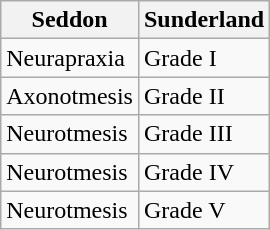<table class="wikitable">
<tr>
<th>Seddon</th>
<th>Sunderland</th>
</tr>
<tr>
<td>Neurapraxia</td>
<td>Grade I</td>
</tr>
<tr>
<td>Axonotmesis</td>
<td>Grade II</td>
</tr>
<tr>
<td>Neurotmesis</td>
<td>Grade III</td>
</tr>
<tr>
<td>Neurotmesis</td>
<td>Grade IV</td>
</tr>
<tr>
<td>Neurotmesis</td>
<td>Grade V</td>
</tr>
</table>
